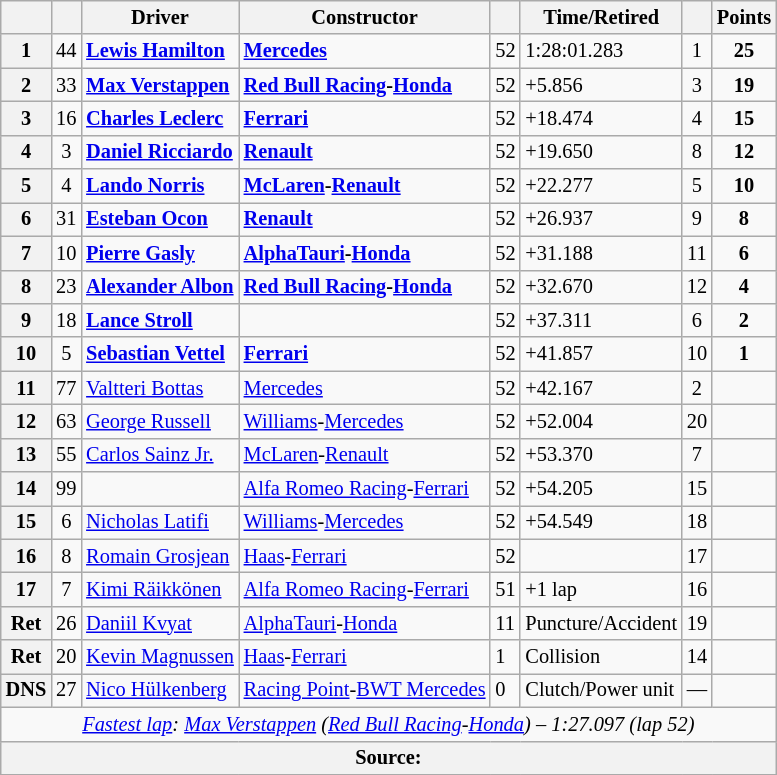<table class="wikitable sortable" style="font-size: 85%;">
<tr>
<th scope="col"></th>
<th scope="col"></th>
<th scope="col">Driver</th>
<th scope="col">Constructor</th>
<th scope="col" class="unsortable"></th>
<th scope="col" class="unsortable">Time/Retired</th>
<th scope="col"></th>
<th scope="col">Points</th>
</tr>
<tr>
<th>1</th>
<td align="center">44</td>
<td data-sort-value="ham"><strong> <a href='#'>Lewis Hamilton</a></strong></td>
<td><strong><a href='#'>Mercedes</a></strong></td>
<td>52</td>
<td>1:28:01.283</td>
<td align="center">1</td>
<td align="center"><strong>25</strong></td>
</tr>
<tr>
<th>2</th>
<td align="center">33</td>
<td data-sort-value="ver"><strong> <a href='#'>Max Verstappen</a></strong></td>
<td><strong><a href='#'>Red Bull Racing</a>-<a href='#'>Honda</a></strong></td>
<td>52</td>
<td>+5.856</td>
<td align="center">3</td>
<td align="center"><strong>19</strong></td>
</tr>
<tr>
<th>3</th>
<td align="center">16</td>
<td data-sort-value="lec"><strong> <a href='#'>Charles Leclerc</a></strong></td>
<td><a href='#'><strong>Ferrari</strong></a></td>
<td>52</td>
<td>+18.474</td>
<td align="center">4</td>
<td align="center"><strong>15</strong></td>
</tr>
<tr>
<th>4</th>
<td align="center">3</td>
<td data-sort-value="ric"><strong> <a href='#'>Daniel Ricciardo</a></strong></td>
<td><a href='#'><strong>Renault</strong></a></td>
<td>52</td>
<td>+19.650</td>
<td align="center">8</td>
<td align="center"><strong>12</strong></td>
</tr>
<tr>
<th>5</th>
<td align="center">4</td>
<td data-sort-value="nor"><strong> <a href='#'>Lando Norris</a></strong></td>
<td><strong><a href='#'>McLaren</a>-<a href='#'>Renault</a></strong></td>
<td>52</td>
<td>+22.277</td>
<td align="center">5</td>
<td align="center"><strong>10</strong></td>
</tr>
<tr>
<th>6</th>
<td align="center">31</td>
<td data-sort-value="oco"><strong> <a href='#'>Esteban Ocon</a></strong></td>
<td><a href='#'><strong>Renault</strong></a></td>
<td>52</td>
<td>+26.937</td>
<td align="center">9</td>
<td align="center"><strong>8</strong></td>
</tr>
<tr>
<th>7</th>
<td align="center">10</td>
<td data-sort-value="gas"><strong> <a href='#'>Pierre Gasly</a></strong></td>
<td><strong><a href='#'>AlphaTauri</a>-<a href='#'>Honda</a></strong></td>
<td>52</td>
<td>+31.188</td>
<td align="center">11</td>
<td align="center"><strong>6</strong></td>
</tr>
<tr>
<th>8</th>
<td align="center">23</td>
<td data-sort-value="alb"><strong> <a href='#'>Alexander Albon</a></strong></td>
<td><strong><a href='#'>Red Bull Racing</a>-<a href='#'>Honda</a></strong></td>
<td>52</td>
<td>+32.670</td>
<td align="center">12</td>
<td align="center"><strong>4</strong></td>
</tr>
<tr>
<th>9</th>
<td align="center">18</td>
<td data-sort-value="STR"><strong> <a href='#'>Lance Stroll</a></strong></td>
<td nowrap><strong></strong></td>
<td>52</td>
<td>+37.311</td>
<td align="center">6</td>
<td align="center"><strong>2</strong></td>
</tr>
<tr>
<th>10</th>
<td align="center">5</td>
<td data-sort-value="vet"><strong> <a href='#'>Sebastian Vettel</a></strong></td>
<td nowrap><a href='#'><strong>Ferrari</strong></a></td>
<td>52</td>
<td>+41.857</td>
<td align="center">10</td>
<td align="center"><strong>1</strong></td>
</tr>
<tr>
<th>11</th>
<td align="center">77</td>
<td data-sort-value="bot"> <a href='#'>Valtteri Bottas</a></td>
<td><a href='#'>Mercedes</a></td>
<td>52</td>
<td>+42.167</td>
<td align="center">2</td>
<td></td>
</tr>
<tr>
<th>12</th>
<td align="center">63</td>
<td data-sort-value="rus"> <a href='#'>George Russell</a></td>
<td><a href='#'>Williams</a>-<a href='#'>Mercedes</a></td>
<td>52</td>
<td>+52.004</td>
<td align="center">20</td>
<td></td>
</tr>
<tr>
<th>13</th>
<td align="center">55</td>
<td data-sort-value="sai"> <a href='#'>Carlos Sainz Jr.</a></td>
<td><a href='#'>McLaren</a>-<a href='#'>Renault</a></td>
<td>52</td>
<td>+53.370</td>
<td align="center">7</td>
<td></td>
</tr>
<tr>
<th>14</th>
<td align="center">99</td>
<td data-sort-value="gio"></td>
<td><a href='#'>Alfa Romeo Racing</a>-<a href='#'>Ferrari</a></td>
<td>52</td>
<td>+54.205</td>
<td align="center">15</td>
<td></td>
</tr>
<tr>
<th>15</th>
<td align="center">6</td>
<td data-sort-value="lat"> <a href='#'>Nicholas Latifi</a></td>
<td><a href='#'>Williams</a>-<a href='#'>Mercedes</a></td>
<td>52</td>
<td>+54.549</td>
<td align="center">18</td>
<td></td>
</tr>
<tr>
<th>16</th>
<td align="center">8</td>
<td data-sort-value="gro"> <a href='#'>Romain Grosjean</a></td>
<td><a href='#'>Haas</a>-<a href='#'>Ferrari</a></td>
<td>52</td>
<td></td>
<td align="center">17</td>
<td></td>
</tr>
<tr>
<th>17</th>
<td align="center">7</td>
<td data-sort-value="rai"> <a href='#'>Kimi Räikkönen</a></td>
<td><a href='#'>Alfa Romeo Racing</a>-<a href='#'>Ferrari</a></td>
<td>51</td>
<td>+1 lap</td>
<td align="center">16</td>
<td></td>
</tr>
<tr>
<th data-sort-value="18">Ret</th>
<td align="center">26</td>
<td data-sort-value="KVY"> <a href='#'>Daniil Kvyat</a></td>
<td><a href='#'>AlphaTauri</a>-<a href='#'>Honda</a></td>
<td>11</td>
<td>Puncture/Accident</td>
<td align="center">19</td>
<td></td>
</tr>
<tr>
<th data-sort-value="19">Ret</th>
<td align="center">20</td>
<td data-sort-value="MAG"> <a href='#'>Kevin Magnussen</a></td>
<td><a href='#'>Haas</a>-<a href='#'>Ferrari</a></td>
<td>1</td>
<td>Collision</td>
<td align="center">14</td>
<td></td>
</tr>
<tr>
<th data-sort-value="20">DNS</th>
<td align="center">27</td>
<td data-sort-value="hul"> <a href='#'>Nico Hülkenberg</a></td>
<td nowrap><a href='#'>Racing Point</a>-<a href='#'>BWT Mercedes</a></td>
<td>0</td>
<td>Clutch/Power unit</td>
<td align="center" data-sort-value="21">—</td>
<td></td>
</tr>
<tr class="sortbottom">
<td colspan="8" align="center"><em><a href='#'>Fastest lap</a>:</em> <em> <a href='#'>Max Verstappen</a> (<a href='#'>Red Bull Racing</a>-<a href='#'>Honda</a>) – 1:27.097 (lap 52)</em></td>
</tr>
<tr>
<th colspan="8">Source:</th>
</tr>
<tr>
</tr>
</table>
